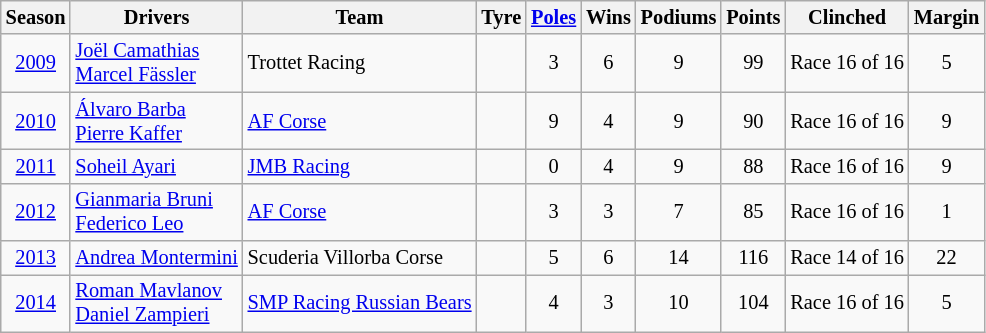<table class="sortable wikitable" style="font-size:85%; text-align:center;">
<tr>
<th scope=col>Season</th>
<th scope=col>Drivers</th>
<th scope=col>Team</th>
<th scope=col>Tyre</th>
<th scope=col><a href='#'>Poles</a></th>
<th scope=col>Wins</th>
<th scope=col>Podiums</th>
<th scope=col>Points</th>
<th scope=col>Clinched</th>
<th scope=col>Margin</th>
</tr>
<tr>
<td><a href='#'>2009</a></td>
<td align=left> <a href='#'>Joël Camathias</a><br> <a href='#'>Marcel Fässler</a></td>
<td align=left> Trottet Racing</td>
<td></td>
<td>3</td>
<td>6</td>
<td>9</td>
<td>99</td>
<td>Race 16 of 16</td>
<td>5</td>
</tr>
<tr>
<td><a href='#'>2010</a></td>
<td align=left> <a href='#'>Álvaro Barba</a><br> <a href='#'>Pierre Kaffer</a></td>
<td align=left> <a href='#'>AF Corse</a></td>
<td></td>
<td>9</td>
<td>4</td>
<td>9</td>
<td>90</td>
<td>Race 16 of 16</td>
<td>9</td>
</tr>
<tr>
<td><a href='#'>2011</a></td>
<td align=left> <a href='#'>Soheil Ayari</a></td>
<td align=left> <a href='#'>JMB Racing</a></td>
<td></td>
<td>0</td>
<td>4</td>
<td>9</td>
<td>88</td>
<td>Race 16 of 16</td>
<td>9</td>
</tr>
<tr>
<td><a href='#'>2012</a></td>
<td align=left> <a href='#'>Gianmaria Bruni</a><br> <a href='#'>Federico Leo</a></td>
<td align=left> <a href='#'>AF Corse</a></td>
<td></td>
<td>3</td>
<td>3</td>
<td>7</td>
<td>85</td>
<td>Race 16 of 16</td>
<td>1</td>
</tr>
<tr>
<td><a href='#'>2013</a></td>
<td align=left> <a href='#'>Andrea Montermini</a></td>
<td align=left> Scuderia Villorba Corse</td>
<td></td>
<td>5</td>
<td>6</td>
<td>14</td>
<td>116</td>
<td>Race 14 of 16</td>
<td>22</td>
</tr>
<tr>
<td><a href='#'>2014</a></td>
<td align=left> <a href='#'>Roman Mavlanov</a><br> <a href='#'>Daniel Zampieri</a></td>
<td align=left> <a href='#'>SMP Racing Russian Bears</a></td>
<td></td>
<td>4</td>
<td>3</td>
<td>10</td>
<td>104</td>
<td>Race 16 of 16</td>
<td>5</td>
</tr>
</table>
